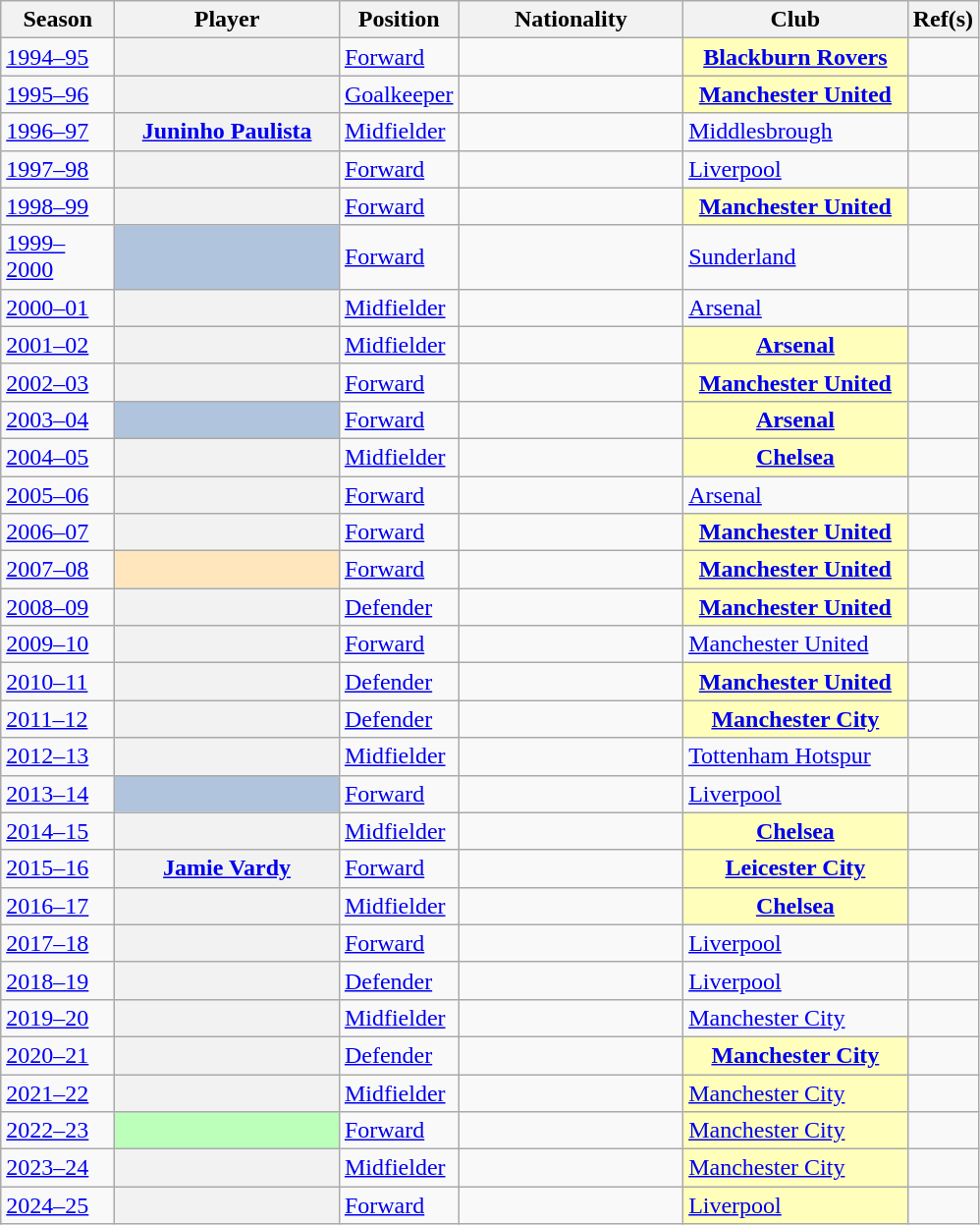<table class="sortable wikitable plainrowheaders">
<tr>
<th scope="col" width=70px>Season</th>
<th scope="col" width=145px>Player</th>
<th scope="col" width=70px>Position</th>
<th scope="col" width=145px>Nationality</th>
<th scope="col" width=145px>Club</th>
<th scope="col" class="unsortable">Ref(s)</th>
</tr>
<tr>
<td><a href='#'>1994–95</a></td>
<th scope="row"></th>
<td><a href='#'>Forward</a></td>
<td></td>
<th scope="row" style="background:#ffb"><a href='#'>Blackburn Rovers</a></th>
<td style="text-align:center"></td>
</tr>
<tr>
<td><a href='#'>1995–96</a></td>
<th scope="row"></th>
<td><a href='#'>Goalkeeper</a></td>
<td></td>
<th scope="row" style="background:#ffb"><a href='#'>Manchester United</a></th>
<td style="text-align:center"></td>
</tr>
<tr>
<td><a href='#'>1996–97</a></td>
<th scope="row"><a href='#'>Juninho Paulista</a></th>
<td><a href='#'>Midfielder</a></td>
<td></td>
<td><a href='#'>Middlesbrough</a></td>
<td style="text-align:center"></td>
</tr>
<tr>
<td><a href='#'>1997–98</a></td>
<th scope="row"></th>
<td><a href='#'>Forward</a></td>
<td></td>
<td><a href='#'>Liverpool</a></td>
<td style="text-align:center"></td>
</tr>
<tr>
<td><a href='#'>1998–99</a></td>
<th scope="row"></th>
<td><a href='#'>Forward</a></td>
<td></td>
<th scope="row" style="background:#ffb"><a href='#'>Manchester United</a></th>
<td style="text-align:center"></td>
</tr>
<tr>
<td><a href='#'>1999–2000</a></td>
<th scope="row" style="background:#B0C4DE"></th>
<td><a href='#'>Forward</a></td>
<td></td>
<td><a href='#'>Sunderland</a></td>
<td style="text-align:center"></td>
</tr>
<tr>
<td><a href='#'>2000–01</a></td>
<th scope="row"></th>
<td><a href='#'>Midfielder</a></td>
<td></td>
<td><a href='#'>Arsenal</a></td>
<td style="text-align:center"></td>
</tr>
<tr>
<td><a href='#'>2001–02</a></td>
<th scope="row"></th>
<td><a href='#'>Midfielder</a></td>
<td></td>
<th scope="row" style="background:#ffb"><a href='#'>Arsenal</a></th>
<td style="text-align:center"></td>
</tr>
<tr>
<td><a href='#'>2002–03</a></td>
<th scope="row"></th>
<td><a href='#'>Forward</a></td>
<td></td>
<th scope="row" style="background:#ffb"><a href='#'>Manchester United</a></th>
<td style="text-align:center"></td>
</tr>
<tr>
<td><a href='#'>2003–04</a></td>
<th scope="row" style="background:#B0C4DE"> </th>
<td><a href='#'>Forward</a></td>
<td></td>
<th scope="row" style="background:#ffb"><a href='#'>Arsenal</a></th>
<td style="text-align:center"></td>
</tr>
<tr>
<td><a href='#'>2004–05</a></td>
<th scope="row"></th>
<td><a href='#'>Midfielder</a></td>
<td></td>
<th scope="row" style="background:#ffb"><a href='#'>Chelsea</a></th>
<td style="text-align:center"></td>
</tr>
<tr>
<td><a href='#'>2005–06</a></td>
<th scope="row"> </th>
<td><a href='#'>Forward</a></td>
<td></td>
<td><a href='#'>Arsenal</a></td>
<td style="text-align:center"></td>
</tr>
<tr>
<td><a href='#'>2006–07</a></td>
<th scope="row"> </th>
<td><a href='#'>Forward</a></td>
<td></td>
<th scope="row" style="background:#ffb"><a href='#'>Manchester United</a></th>
<td style="text-align:center"></td>
</tr>
<tr>
<td><a href='#'>2007–08</a></td>
<th scope="row" style="background:#FFE6BD"></th>
<td><a href='#'>Forward</a></td>
<td></td>
<th scope="row" style="background:#ffb"><a href='#'>Manchester United</a></th>
<td style="text-align:center"></td>
</tr>
<tr>
<td><a href='#'>2008–09</a></td>
<th scope="row"> </th>
<td><a href='#'>Defender</a></td>
<td></td>
<th scope="row" style="background:#ffb"><a href='#'>Manchester United</a></th>
<td style="text-align:center"></td>
</tr>
<tr>
<td><a href='#'>2009–10</a></td>
<th scope="row"></th>
<td><a href='#'>Forward</a></td>
<td></td>
<td><a href='#'>Manchester United</a></td>
<td style="text-align:center"></td>
</tr>
<tr>
<td><a href='#'>2010–11</a></td>
<th scope="row"> </th>
<td><a href='#'>Defender</a></td>
<td></td>
<th scope="row" style="background:#ffb"><a href='#'>Manchester United</a></th>
<td style="text-align:center"></td>
</tr>
<tr>
<td><a href='#'>2011–12</a></td>
<th scope="row"></th>
<td><a href='#'>Defender</a></td>
<td></td>
<th scope="row" style="background:#ffb"><a href='#'>Manchester City</a></th>
<td style="text-align:center"></td>
</tr>
<tr>
<td><a href='#'>2012–13</a></td>
<th scope="row"></th>
<td><a href='#'>Midfielder</a></td>
<td></td>
<td><a href='#'>Tottenham Hotspur</a></td>
<td style="text-align:center"></td>
</tr>
<tr>
<td><a href='#'>2013–14</a></td>
<th scope="row" style="background:#B0C4DE"></th>
<td><a href='#'>Forward</a></td>
<td></td>
<td><a href='#'>Liverpool</a></td>
<td style="text-align:center"></td>
</tr>
<tr>
<td><a href='#'>2014–15</a></td>
<th scope="row"></th>
<td><a href='#'>Midfielder</a></td>
<td></td>
<th scope="row" style="background:#ffb"><a href='#'>Chelsea</a></th>
<td style="text-align:center"></td>
</tr>
<tr>
<td><a href='#'>2015–16</a></td>
<th scope="row"><a href='#'>Jamie Vardy</a></th>
<td><a href='#'>Forward</a></td>
<td></td>
<th scope="row" style="background:#ffb"><a href='#'>Leicester City</a></th>
<td style="text-align:center"></td>
</tr>
<tr>
<td><a href='#'>2016–17</a></td>
<th scope="row"></th>
<td><a href='#'>Midfielder</a></td>
<td></td>
<th scope="row" style="background:#ffb"><a href='#'>Chelsea</a></th>
<td style="text-align:center"></td>
</tr>
<tr>
<td><a href='#'>2017–18</a></td>
<th scope="row"> </th>
<td><a href='#'>Forward</a></td>
<td></td>
<td><a href='#'>Liverpool</a></td>
<td style="text-align:center"></td>
</tr>
<tr>
<td><a href='#'>2018–19</a></td>
<th scope="row"></th>
<td><a href='#'>Defender</a></td>
<td></td>
<td><a href='#'>Liverpool</a></td>
<td style="text-align:center"></td>
</tr>
<tr>
<td><a href='#'>2019–20</a></td>
<th scope="row"> </th>
<td><a href='#'>Midfielder</a></td>
<td></td>
<td><a href='#'>Manchester City</a></td>
<td style="text-align:center"></td>
</tr>
<tr>
<td><a href='#'>2020–21</a></td>
<th scope="row"></th>
<td><a href='#'>Defender</a></td>
<td></td>
<th scope="row" style="background:#ffb"><a href='#'>Manchester City</a></th>
<td style="text-align:center"></td>
</tr>
<tr>
<td><a href='#'>2021–22</a></td>
<th scope="row"> </th>
<td><a href='#'>Midfielder</a></td>
<td></td>
<td style="background:#ffb"><a href='#'>Manchester City</a></td>
<td style="text-align:center"></td>
</tr>
<tr>
<td><a href='#'>2022–23</a></td>
<th scope="row" style="background:#bfb"></th>
<td><a href='#'>Forward</a></td>
<td></td>
<td style="background:#ffb"><a href='#'>Manchester City</a></td>
<td style="text-align:center"></td>
</tr>
<tr>
<td><a href='#'>2023–24</a></td>
<th scope="row"></th>
<td><a href='#'>Midfielder</a></td>
<td></td>
<td style="background:#ffb"><a href='#'>Manchester City</a></td>
<td style="text-align:center"></td>
</tr>
<tr>
<td><a href='#'>2024–25</a></td>
<th scope="row"> </th>
<td><a href='#'>Forward</a></td>
<td></td>
<td style="background:#ffb"><a href='#'>Liverpool</a></td>
<td style="text-align:center"></td>
</tr>
</table>
